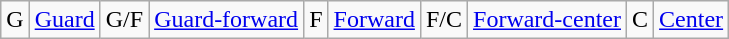<table class="wikitable">
<tr>
<td>G</td>
<td><a href='#'>Guard</a></td>
<td>G/F</td>
<td><a href='#'>Guard-forward</a></td>
<td>F</td>
<td><a href='#'>Forward</a></td>
<td>F/C</td>
<td><a href='#'>Forward-center</a></td>
<td>C</td>
<td><a href='#'>Center</a></td>
</tr>
</table>
